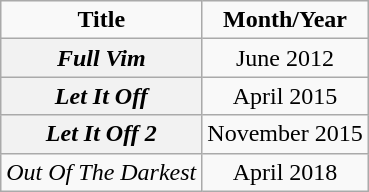<table class="wikitable plainrowheaders" style="text-align:center;">
<tr>
<td><strong>Title</strong></td>
<td><strong>Month/Year</strong></td>
</tr>
<tr>
<th scope="row"><em>Full Vim</em></th>
<td>June 2012</td>
</tr>
<tr>
<th scope="row"><em>Let It Off</em></th>
<td>April 2015</td>
</tr>
<tr>
<th scope="row"><em>Let It Off 2</em></th>
<td>November 2015</td>
</tr>
<tr>
<td><em>Out Of The Darkest</em></td>
<td>April 2018</td>
</tr>
</table>
